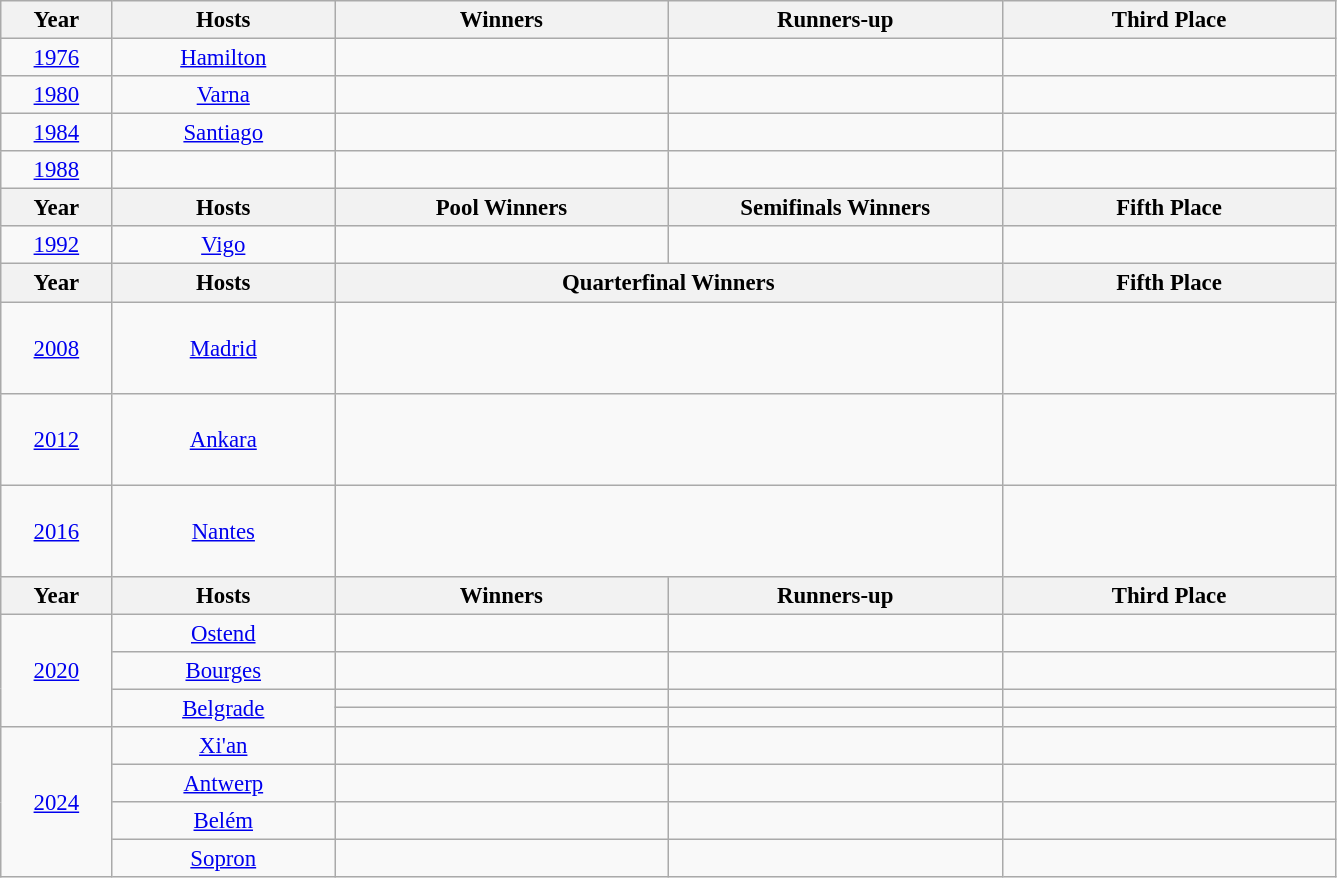<table class="wikitable" style="text-align:center; font-size:95%">
<tr>
<th width="5%">Year</th>
<th width="10%">Hosts</th>
<th width="15%">Winners</th>
<th width="15%">Runners-up</th>
<th width="15%">Third Place</th>
</tr>
<tr>
<td><a href='#'>1976</a></td>
<td> <a href='#'>Hamilton</a></td>
<td></td>
<td></td>
<td></td>
</tr>
<tr>
<td><a href='#'>1980</a></td>
<td> <a href='#'>Varna</a></td>
<td></td>
<td></td>
<td></td>
</tr>
<tr>
<td><a href='#'>1984</a></td>
<td> <a href='#'>Santiago</a></td>
<td></td>
<td></td>
<td></td>
</tr>
<tr>
<td><a href='#'>1988</a></td>
<td></td>
<td></td>
<td></td>
<td></td>
</tr>
<tr>
<th>Year</th>
<th>Hosts</th>
<th>Pool Winners</th>
<th>Semifinals Winners</th>
<th>Fifth Place</th>
</tr>
<tr>
<td><a href='#'>1992</a></td>
<td> <a href='#'>Vigo</a></td>
<td><br></td>
<td><br></td>
<td></td>
</tr>
<tr>
<th>Year</th>
<th>Hosts</th>
<th colspan=2>Quarterfinal Winners</th>
<th>Fifth Place</th>
</tr>
<tr>
<td><a href='#'>2008</a></td>
<td> <a href='#'>Madrid</a></td>
<td colspan=2><br><br><br></td>
<td></td>
</tr>
<tr>
<td><a href='#'>2012</a></td>
<td> <a href='#'>Ankara</a></td>
<td colspan=2><br><br><br></td>
<td></td>
</tr>
<tr>
<td><a href='#'>2016</a></td>
<td> <a href='#'>Nantes</a></td>
<td colspan=2><br><br><br></td>
<td></td>
</tr>
<tr>
<th width="5%">Year</th>
<th width="10%">Hosts</th>
<th width="15%">Winners</th>
<th width="15%">Runners-up</th>
<th width="15%">Third Place</th>
</tr>
<tr>
<td rowspan=4><a href='#'>2020</a></td>
<td> <a href='#'>Ostend</a></td>
<td></td>
<td></td>
<td></td>
</tr>
<tr>
<td> <a href='#'>Bourges</a></td>
<td></td>
<td></td>
<td></td>
</tr>
<tr>
<td rowspan=2> <a href='#'>Belgrade</a></td>
<td></td>
<td></td>
<td></td>
</tr>
<tr>
<td></td>
<td></td>
<td></td>
</tr>
<tr>
<td rowspan=4><a href='#'>2024</a></td>
<td> <a href='#'>Xi'an</a></td>
<td></td>
<td></td>
<td></td>
</tr>
<tr>
<td> <a href='#'>Antwerp</a></td>
<td></td>
<td></td>
<td></td>
</tr>
<tr>
<td> <a href='#'>Belém</a></td>
<td></td>
<td></td>
<td></td>
</tr>
<tr>
<td> <a href='#'>Sopron</a></td>
<td></td>
<td></td>
<td></td>
</tr>
</table>
